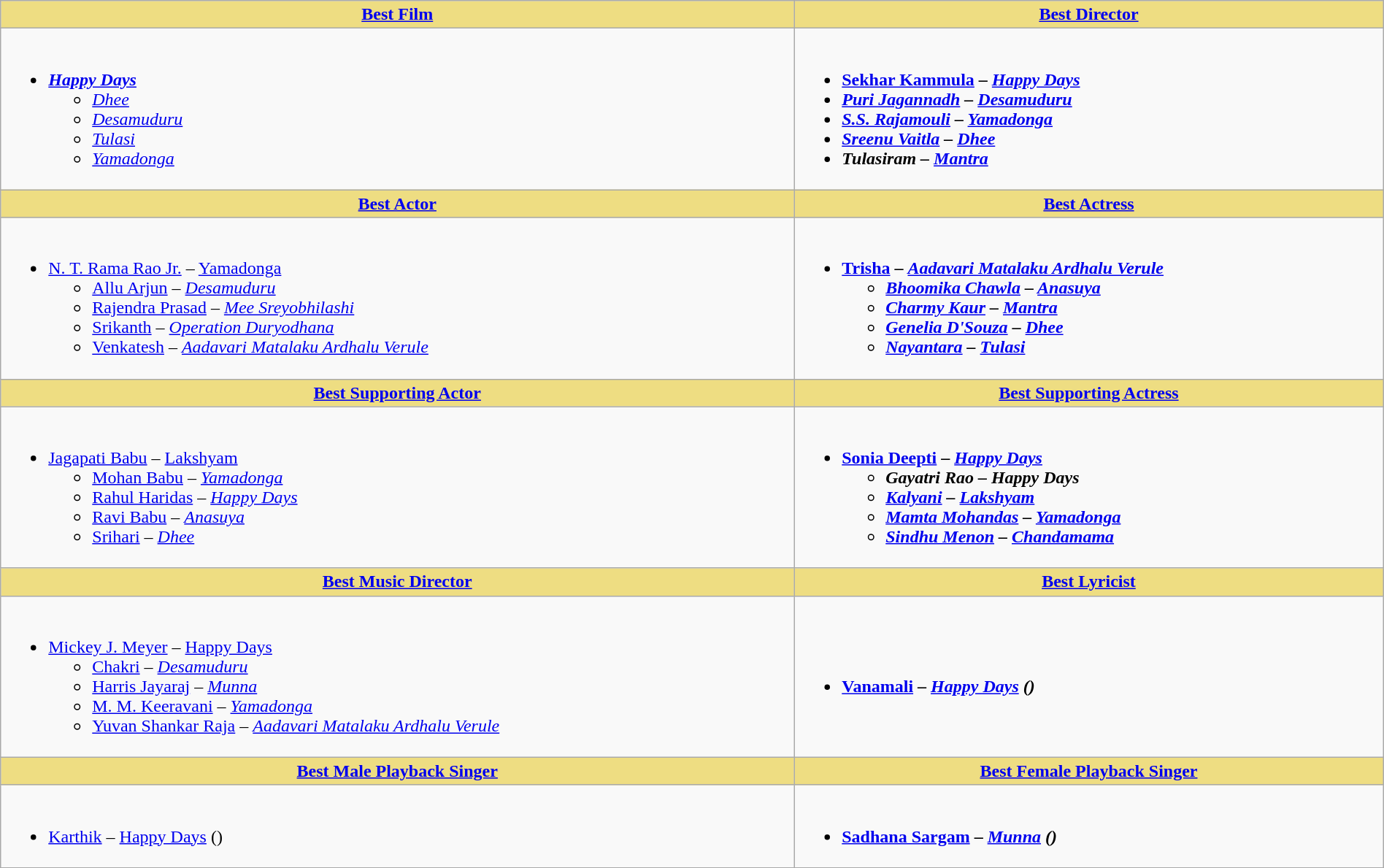<table class="wikitable" width =100% |>
<tr>
<th ! style="background:#eedd82; text-align:center;"><a href='#'>Best Film</a></th>
<th ! style="background:#eedd82; text-align:center;"><a href='#'>Best Director</a></th>
</tr>
<tr>
<td valign="top"><br><ul><li><strong><em><a href='#'>Happy Days</a></em></strong><ul><li><em><a href='#'>Dhee</a></em></li><li><em><a href='#'>Desamuduru</a></em></li><li><a href='#'><em>Tulasi</em></a></li><li><em><a href='#'>Yamadonga</a></em></li></ul></li></ul></td>
<td valign="top"><br><ul><li><strong><a href='#'>Sekhar Kammula</a> – <em><a href='#'>Happy Days</a><strong><em></li><li><a href='#'>Puri Jagannadh</a> – </em><a href='#'>Desamuduru</a><em></li><li><a href='#'>S.S. Rajamouli</a> – </em><a href='#'>Yamadonga</a><em></li><li><a href='#'>Sreenu Vaitla</a> – </em><a href='#'>Dhee</a><em></li><li>Tulasiram – <a href='#'></em>Mantra<em></a></li></ul></td>
</tr>
<tr>
<th ! style="background:#eedd82; text-align:center;"><a href='#'>Best Actor</a></th>
<th ! style="background:#eedd82; text-align:center;"><a href='#'>Best Actress</a></th>
</tr>
<tr>
<td><br><ul><li></strong><a href='#'>N. T. Rama Rao Jr.</a> – </em><a href='#'>Yamadonga</a></em></strong><ul><li><a href='#'>Allu Arjun</a> – <em><a href='#'>Desamuduru</a></em></li><li><a href='#'>Rajendra Prasad</a> – <em><a href='#'>Mee Sreyobhilashi</a></em></li><li><a href='#'>Srikanth</a> – <em><a href='#'>Operation Duryodhana</a></em></li><li><a href='#'>Venkatesh</a> – <em><a href='#'>Aadavari Matalaku Ardhalu Verule</a></em></li></ul></li></ul></td>
<td><br><ul><li><strong><a href='#'>Trisha</a> – <em><a href='#'>Aadavari Matalaku Ardhalu Verule</a><strong><em><ul><li><a href='#'>Bhoomika Chawla</a> – </em><a href='#'>Anasuya</a><em></li><li><a href='#'>Charmy Kaur</a> – <a href='#'></em>Mantra<em></a></li><li><a href='#'>Genelia D'Souza</a> – </em><a href='#'>Dhee</a><em></li><li><a href='#'>Nayantara</a> – <a href='#'></em>Tulasi<em></a></li></ul></li></ul></td>
</tr>
<tr>
<th ! style="background:#eedd82; text-align:center;"><a href='#'>Best Supporting Actor</a></th>
<th ! style="background:#eedd82; text-align:center;"><a href='#'>Best Supporting Actress</a></th>
</tr>
<tr>
<td><br><ul><li></strong><a href='#'>Jagapati Babu</a> – </em><a href='#'>Lakshyam</a></em></strong><ul><li><a href='#'>Mohan Babu</a> – <em><a href='#'>Yamadonga</a></em></li><li><a href='#'>Rahul Haridas</a> – <a href='#'><em>Happy Days</em></a></li><li><a href='#'>Ravi Babu</a> – <em><a href='#'>Anasuya</a></em></li><li><a href='#'>Srihari</a> – <em><a href='#'>Dhee</a></em></li></ul></li></ul></td>
<td><br><ul><li><strong><a href='#'>Sonia Deepti</a> – <em><a href='#'>Happy Days</a><strong><em><ul><li>Gayatri Rao – </em>Happy Days<em></li><li><a href='#'>Kalyani</a> – <a href='#'></em>Lakshyam<em></a></li><li><a href='#'>Mamta Mohandas</a> – </em><a href='#'>Yamadonga</a><em></li><li><a href='#'>Sindhu Menon</a> – </em><a href='#'>Chandamama</a> <em></li></ul></li></ul></td>
</tr>
<tr>
<th ! style="background:#eedd82; text-align:center;"><a href='#'>Best Music Director</a></th>
<th ! style="background:#eedd82; text-align:center;"><a href='#'>Best Lyricist</a></th>
</tr>
<tr>
<td><br><ul><li></strong><a href='#'>Mickey J. Meyer</a> – </em><a href='#'>Happy Days</a></em></strong><ul><li><a href='#'>Chakri</a> – <em><a href='#'>Desamuduru</a></em></li><li><a href='#'>Harris Jayaraj</a> – <em><a href='#'>Munna</a></em></li><li><a href='#'>M. M. Keeravani</a> – <em><a href='#'>Yamadonga</a></em></li><li><a href='#'>Yuvan Shankar Raja</a> – <em><a href='#'>Aadavari Matalaku Ardhalu Verule</a></em></li></ul></li></ul></td>
<td><br><ul><li><strong><a href='#'>Vanamali</a> – <em><a href='#'>Happy Days</a><strong><em> ()</li></ul></td>
</tr>
<tr>
<th ! style="background:#eedd82; text-align:center;"><a href='#'>Best Male Playback Singer</a></th>
<th ! style="background:#eedd82; text-align:center;"><a href='#'>Best Female Playback Singer</a></th>
</tr>
<tr>
<td><br><ul><li></strong><a href='#'>Karthik</a> – </em><a href='#'>Happy Days</a></em></strong> ()</li></ul></td>
<td><br><ul><li><strong><a href='#'>Sadhana Sargam</a> – <em><a href='#'>Munna</a><strong><em> ()</li></ul></td>
</tr>
</table>
